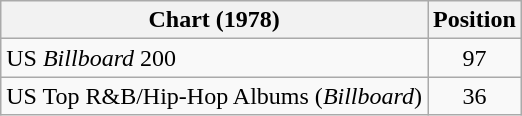<table class="wikitable sortable">
<tr>
<th>Chart (1978)</th>
<th>Position</th>
</tr>
<tr>
<td>US <em>Billboard</em> 200</td>
<td align="center">97</td>
</tr>
<tr>
<td>US Top R&B/Hip-Hop Albums (<em>Billboard</em>)</td>
<td align="center">36</td>
</tr>
</table>
